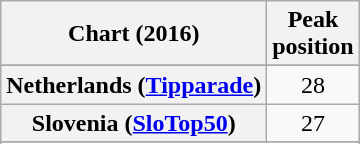<table class="wikitable sortable plainrowheaders" style="text-align:center">
<tr>
<th scope="col">Chart (2016)</th>
<th scope="col">Peak<br>position</th>
</tr>
<tr>
</tr>
<tr>
</tr>
<tr>
<th scope="row">Netherlands (<a href='#'>Tipparade</a>)</th>
<td>28</td>
</tr>
<tr>
<th scope="row">Slovenia (<a href='#'>SloTop50</a>)</th>
<td>27</td>
</tr>
<tr>
</tr>
<tr>
</tr>
</table>
